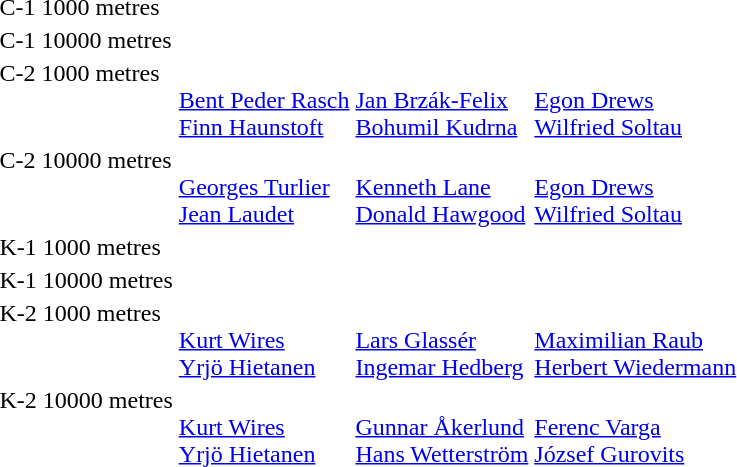<table>
<tr valign="top">
<td>C-1 1000 metres<br></td>
<td></td>
<td></td>
<td></td>
</tr>
<tr valign="top">
<td>C-1 10000 metres<br></td>
<td></td>
<td></td>
<td></td>
</tr>
<tr valign="top">
<td>C-2 1000 metres<br></td>
<td><br><a href='#'>Bent Peder Rasch</a><br><a href='#'>Finn Haunstoft</a></td>
<td><br><a href='#'>Jan Brzák-Felix</a><br><a href='#'>Bohumil Kudrna</a></td>
<td><br><a href='#'>Egon Drews</a><br><a href='#'>Wilfried Soltau</a></td>
</tr>
<tr valign="top">
<td>C-2 10000 metres<br></td>
<td><br><a href='#'>Georges Turlier</a><br><a href='#'>Jean Laudet</a></td>
<td><br><a href='#'>Kenneth Lane</a><br><a href='#'>Donald Hawgood</a></td>
<td><br><a href='#'>Egon Drews</a><br><a href='#'>Wilfried Soltau</a></td>
</tr>
<tr valign="top">
<td>K-1 1000 metres<br></td>
<td></td>
<td></td>
<td></td>
</tr>
<tr valign="top">
<td>K-1 10000 metres<br></td>
<td></td>
<td></td>
<td></td>
</tr>
<tr valign="top">
<td>K-2 1000 metres<br></td>
<td><br><a href='#'>Kurt Wires</a><br><a href='#'>Yrjö Hietanen</a></td>
<td><br><a href='#'>Lars Glassér</a><br><a href='#'>Ingemar Hedberg</a></td>
<td><br><a href='#'>Maximilian Raub</a><br><a href='#'>Herbert Wiedermann</a></td>
</tr>
<tr valign="top">
<td>K-2 10000 metres<br></td>
<td><br><a href='#'>Kurt Wires</a><br><a href='#'>Yrjö Hietanen</a></td>
<td><br><a href='#'>Gunnar Åkerlund</a><br><a href='#'>Hans Wetterström</a></td>
<td><br><a href='#'>Ferenc Varga</a><br><a href='#'>József Gurovits</a></td>
</tr>
</table>
